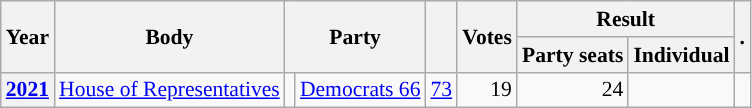<table class="wikitable plainrowheaders sortable" border=2 cellpadding=4 cellspacing=0 style="border: 1px #aaa solid; font-size: 90%; text-align:center;">
<tr>
<th scope="col" rowspan=2>Year</th>
<th scope="col" rowspan=2>Body</th>
<th scope="col" colspan=2 rowspan=2>Party</th>
<th scope="col" rowspan=2></th>
<th scope="col" rowspan=2>Votes</th>
<th scope="colgroup" colspan=2>Result</th>
<th scope="col" rowspan=2 class="unsortable">.</th>
</tr>
<tr>
<th scope="col">Party seats</th>
<th scope="col">Individual</th>
</tr>
<tr>
<th scope="row"><a href='#'>2021</a></th>
<td><a href='#'>House of Representatives</a></td>
<td style="background-color:"></td>
<td><a href='#'>Democrats 66</a></td>
<td style=text-align:right><a href='#'>73</a></td>
<td style=text-align:right>19</td>
<td style=text-align:right>24</td>
<td></td>
<td></td>
</tr>
</table>
